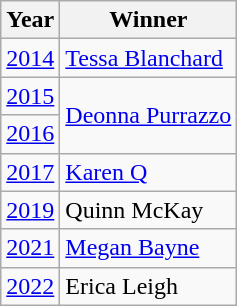<table class="wikitable">
<tr>
<th>Year</th>
<th>Winner</th>
</tr>
<tr>
<td><a href='#'>2014</a></td>
<td><a href='#'>Tessa Blanchard</a></td>
</tr>
<tr>
<td><a href='#'>2015</a></td>
<td rowspan="2"><a href='#'>Deonna Purrazzo</a></td>
</tr>
<tr>
<td><a href='#'>2016</a></td>
</tr>
<tr>
<td><a href='#'>2017</a></td>
<td><a href='#'>Karen Q</a></td>
</tr>
<tr>
<td><a href='#'>2019</a></td>
<td>Quinn McKay</td>
</tr>
<tr>
<td><a href='#'>2021</a></td>
<td><a href='#'>Megan Bayne</a></td>
</tr>
<tr>
<td><a href='#'>2022</a></td>
<td>Erica Leigh</td>
</tr>
</table>
